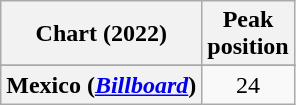<table class="wikitable plainrowheaders" style="text-align:center">
<tr>
<th scope="col">Chart (2022)</th>
<th scope="col">Peak<br>position</th>
</tr>
<tr>
</tr>
<tr>
<th scope="row">Mexico (<em><a href='#'>Billboard</a></em>)</th>
<td>24</td>
</tr>
</table>
